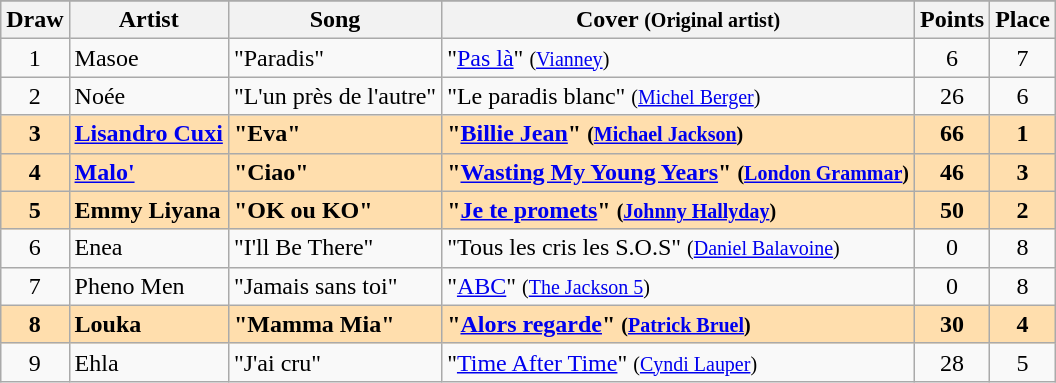<table class="sortable wikitable" style="margin: 1em auto 1em auto; text-align:center">
<tr>
</tr>
<tr>
<th>Draw</th>
<th>Artist</th>
<th>Song</th>
<th>Cover <small>(Original artist)</small></th>
<th>Points</th>
<th>Place</th>
</tr>
<tr>
<td>1</td>
<td align="left">Masoe</td>
<td align="left">"Paradis"</td>
<td align="left">"<a href='#'>Pas là</a>" <small>(<a href='#'>Vianney</a>)</small></td>
<td>6</td>
<td>7</td>
</tr>
<tr>
<td>2</td>
<td align="left">Noée</td>
<td align="left">"L'un près de l'autre"</td>
<td align="left">"Le paradis blanc" <small>(<a href='#'>Michel Berger</a>)</small></td>
<td>26</td>
<td>6</td>
</tr>
<tr style="font-weight:bold; background:navajowhite;">
<td>3</td>
<td align="left"><a href='#'>Lisandro Cuxi</a></td>
<td align="left">"Eva"</td>
<td align="left">"<a href='#'>Billie Jean</a>" <small>(<a href='#'>Michael Jackson</a>)</small></td>
<td>66</td>
<td>1</td>
</tr>
<tr style="font-weight:bold; background:navajowhite;">
<td>4</td>
<td align="left"><a href='#'>Malo'</a></td>
<td align="left">"Ciao"</td>
<td align="left">"<a href='#'>Wasting My Young Years</a>" <small>(<a href='#'>London Grammar</a>)</small></td>
<td>46</td>
<td>3</td>
</tr>
<tr style="font-weight:bold; background:navajowhite;">
<td>5</td>
<td align="left">Emmy Liyana</td>
<td align="left">"OK ou KO"</td>
<td align="left">"<a href='#'>Je te promets</a>" <small>(<a href='#'>Johnny Hallyday</a>)</small></td>
<td>50</td>
<td>2</td>
</tr>
<tr>
<td>6</td>
<td align="left">Enea</td>
<td align="left">"I'll Be There"</td>
<td align="left">"Tous les cris les S.O.S" <small>(<a href='#'>Daniel Balavoine</a>)</small></td>
<td>0</td>
<td>8</td>
</tr>
<tr>
<td>7</td>
<td align="left">Pheno Men</td>
<td align="left">"Jamais sans toi"</td>
<td align="left">"<a href='#'>ABC</a>" <small>(<a href='#'>The Jackson 5</a>)</small></td>
<td>0</td>
<td>8</td>
</tr>
<tr style="font-weight:bold; background:navajowhite;">
<td>8</td>
<td align="left">Louka</td>
<td align="left">"Mamma Mia"</td>
<td align="left">"<a href='#'>Alors regarde</a>" <small>(<a href='#'>Patrick Bruel</a>)</small></td>
<td>30</td>
<td>4</td>
</tr>
<tr>
<td>9</td>
<td align="left">Ehla</td>
<td align="left">"J'ai cru"</td>
<td align="left">"<a href='#'>Time After Time</a>" <small>(<a href='#'>Cyndi Lauper</a>)</small></td>
<td>28</td>
<td>5</td>
</tr>
</table>
